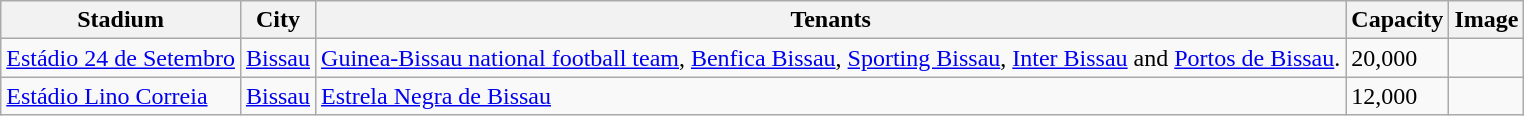<table class="wikitable sortable">
<tr>
<th>Stadium</th>
<th>City</th>
<th>Tenants</th>
<th>Capacity</th>
<th>Image</th>
</tr>
<tr>
<td style="text-align:center;"><a href='#'>Estádio 24 de Setembro</a></td>
<td><a href='#'>Bissau</a></td>
<td><a href='#'>Guinea-Bissau national football team</a>, <a href='#'>Benfica Bissau</a>, <a href='#'>Sporting Bissau</a>, <a href='#'>Inter Bissau</a> and <a href='#'>Portos de Bissau</a>.</td>
<td>20,000</td>
<td></td>
</tr>
<tr>
<td><a href='#'>Estádio Lino Correia</a></td>
<td><a href='#'>Bissau</a></td>
<td><a href='#'>Estrela Negra de Bissau</a></td>
<td>12,000</td>
<td></td>
</tr>
</table>
